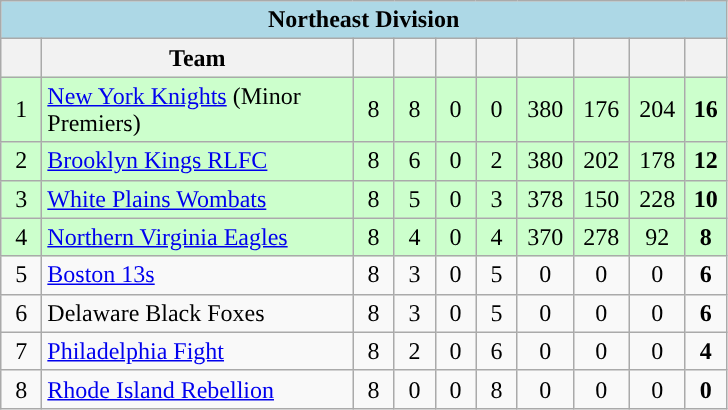<table class="wikitable" style="text-align:center;">
<tr>
<td style="background:lightblue; text-align:center;" colspan="10"><strong><span>Northeast Division</span></strong></td>
</tr>
<tr>
<th style="width:20px;"></th>
<th style="width:200px;">Team</th>
<th style="width:20px;"></th>
<th style="width:20px;"></th>
<th style="width:20px;"></th>
<th style="width:20px;"></th>
<th style="width:30px;"></th>
<th style="width:30px;"></th>
<th style="width:30px;"></th>
<th style="width:20px;"></th>
</tr>
<tr style="background:#cfc;">
<td>1</td>
<td style="text-align:left;"><a href='#'>New York Knights</a> (Minor Premiers)</td>
<td>8</td>
<td>8</td>
<td>0</td>
<td>0</td>
<td>380</td>
<td>176</td>
<td>204</td>
<td><strong>16</strong></td>
</tr>
<tr style="background:#cfc;">
<td>2</td>
<td style="text-align:left;"><a href='#'>Brooklyn Kings RLFC</a></td>
<td>8</td>
<td>6</td>
<td>0</td>
<td>2</td>
<td>380</td>
<td>202</td>
<td>178</td>
<td><strong>12</strong></td>
</tr>
<tr style="background:#cfc;">
<td>3</td>
<td style="text-align:left;"><a href='#'>White Plains Wombats</a></td>
<td>8</td>
<td>5</td>
<td>0</td>
<td>3</td>
<td>378</td>
<td>150</td>
<td>228</td>
<td><strong>10</strong></td>
</tr>
<tr style="background:#cfc;">
<td>4</td>
<td style="text-align:left;"><a href='#'>Northern Virginia Eagles</a></td>
<td>8</td>
<td>4</td>
<td>0</td>
<td>4</td>
<td>370</td>
<td>278</td>
<td>92</td>
<td><strong>8</strong></td>
</tr>
<tr>
<td>5</td>
<td style="text-align:left;"><a href='#'>Boston 13s</a></td>
<td>8</td>
<td>3</td>
<td>0</td>
<td>5</td>
<td>0</td>
<td>0</td>
<td>0</td>
<td><strong>6</strong></td>
</tr>
<tr>
<td>6</td>
<td style="text-align:left;">Delaware Black Foxes</td>
<td>8</td>
<td>3</td>
<td>0</td>
<td>5</td>
<td>0</td>
<td>0</td>
<td>0</td>
<td><strong>6</strong></td>
</tr>
<tr>
<td>7</td>
<td style="text-align:left;"><a href='#'>Philadelphia Fight</a></td>
<td>8</td>
<td>2</td>
<td>0</td>
<td>6</td>
<td>0</td>
<td>0</td>
<td>0</td>
<td><strong>4</strong></td>
</tr>
<tr>
<td>8</td>
<td style="text-align:left;"><a href='#'>Rhode Island Rebellion</a></td>
<td>8</td>
<td>0</td>
<td>0</td>
<td>8</td>
<td>0</td>
<td>0</td>
<td>0</td>
<td><strong>0</strong></td>
</tr>
</table>
